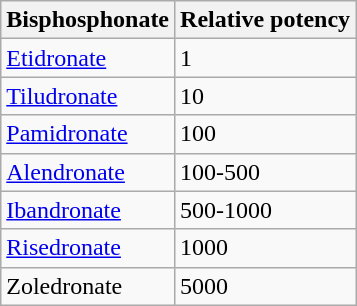<table class="wikitable">
<tr>
<th>Bisphosphonate</th>
<th>Relative potency</th>
</tr>
<tr>
<td><a href='#'>Etidronate</a></td>
<td>1</td>
</tr>
<tr>
<td><a href='#'>Tiludronate</a></td>
<td>10</td>
</tr>
<tr>
<td><a href='#'>Pamidronate</a></td>
<td>100</td>
</tr>
<tr>
<td><a href='#'>Alendronate</a></td>
<td>100-500</td>
</tr>
<tr>
<td><a href='#'>Ibandronate</a></td>
<td>500-1000</td>
</tr>
<tr>
<td><a href='#'>Risedronate</a></td>
<td>1000</td>
</tr>
<tr>
<td>Zoledronate</td>
<td>5000</td>
</tr>
</table>
